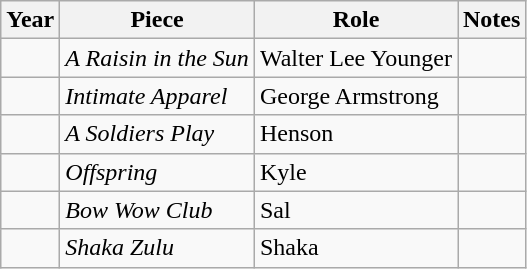<table class="wikitable">
<tr>
<th>Year</th>
<th>Piece</th>
<th>Role</th>
<th>Notes</th>
</tr>
<tr>
<td></td>
<td><em>A Raisin in the Sun</em></td>
<td>Walter Lee Younger</td>
<td></td>
</tr>
<tr>
<td></td>
<td><em>Intimate Apparel</em></td>
<td>George Armstrong</td>
<td></td>
</tr>
<tr>
<td></td>
<td><em>A Soldiers Play </em></td>
<td>Henson</td>
<td></td>
</tr>
<tr>
<td></td>
<td><em>Offspring</em></td>
<td>Kyle</td>
<td></td>
</tr>
<tr>
<td></td>
<td><em>Bow Wow Club</em></td>
<td>Sal</td>
<td></td>
</tr>
<tr>
<td></td>
<td><em>Shaka Zulu</em></td>
<td>Shaka</td>
<td></td>
</tr>
</table>
